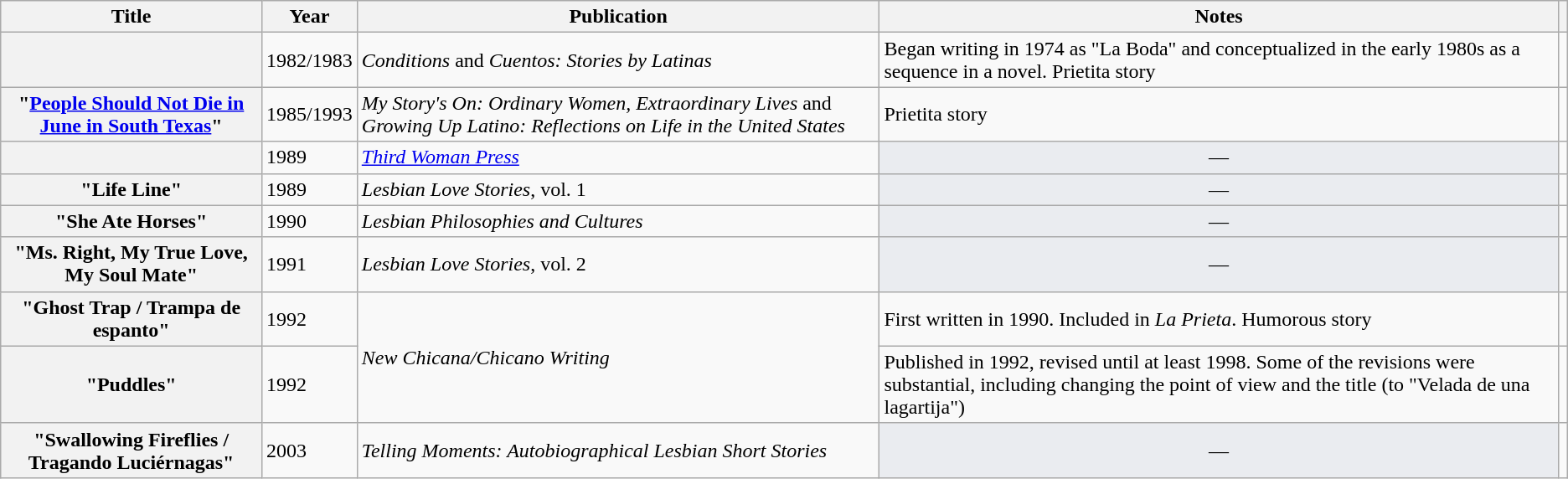<table class="wikitable sortable plainrowheaders">
<tr>
<th scope=col>Title</th>
<th scope=col>Year</th>
<th scope=col>Publication</th>
<th scope=col class=unsortable>Notes</th>
<th scope=col class=unsortable></th>
</tr>
<tr>
<th scope=row></th>
<td>1982/1983</td>
<td><em>Conditions</em> and <em>Cuentos: Stories by Latinas</em></td>
<td>Began writing in 1974 as "La Boda" and conceptualized in the early 1980s as a sequence in a novel. Prietita story</td>
<td></td>
</tr>
<tr>
<th scope=row>"<a href='#'>People Should Not Die in June in South Texas</a>"</th>
<td>1985/1993</td>
<td><em>My Story's On: Ordinary Women, Extraordinary Lives</em> and <em>Growing Up Latino: Reflections on Life in the United States</em></td>
<td>Prietita story</td>
<td></td>
</tr>
<tr>
<th scope=row></th>
<td>1989</td>
<td><em><a href='#'>Third Woman Press</a></em></td>
<td style="background:#EAECF0; text-align:center">—</td>
<td></td>
</tr>
<tr>
<th scope=row>"Life Line"</th>
<td>1989</td>
<td><em>Lesbian Love Stories</em>, vol. 1</td>
<td style="background:#EAECF0; text-align:center">—</td>
<td></td>
</tr>
<tr>
<th scope=row>"She Ate Horses"</th>
<td>1990</td>
<td><em>Lesbian Philosophies and Cultures</em></td>
<td style="background:#EAECF0; text-align:center">—</td>
<td></td>
</tr>
<tr>
<th scope=row>"Ms. Right, My True Love, My Soul Mate"</th>
<td>1991</td>
<td><em>Lesbian Love Stories</em>, vol. 2</td>
<td style="background:#EAECF0; text-align:center">—</td>
<td></td>
</tr>
<tr>
<th scope=row>"Ghost Trap / Trampa de espanto"</th>
<td>1992</td>
<td rowspan=2><em>New Chicana/Chicano Writing</em></td>
<td>First written in 1990. Included in <em>La Prieta</em>. Humorous story</td>
<td></td>
</tr>
<tr>
<th scope=row>"Puddles"</th>
<td>1992</td>
<td>Published in 1992, revised until at least 1998. Some of the revisions were substantial, including changing the point of view and the title (to "Velada de una lagartija")</td>
<td></td>
</tr>
<tr>
<th scope=row>"Swallowing Fireflies / Tragando Luciérnagas"</th>
<td>2003</td>
<td><em>Telling Moments: Autobiographical Lesbian Short Stories</em></td>
<td style="background:#EAECF0; text-align:center">—</td>
<td></td>
</tr>
</table>
